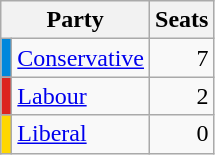<table class="wikitable">
<tr>
<th colspan=2>Party</th>
<th>Seats</th>
</tr>
<tr>
<th style="background-color: #0087DC"></th>
<td><a href='#'>Conservative</a></td>
<td align=right>7</td>
</tr>
<tr>
<th style="background-color: #DC241f"></th>
<td><a href='#'>Labour</a></td>
<td align=right>2</td>
</tr>
<tr>
<th style="background-color: #ffd700"></th>
<td><a href='#'>Liberal</a></td>
<td align=right>0</td>
</tr>
</table>
